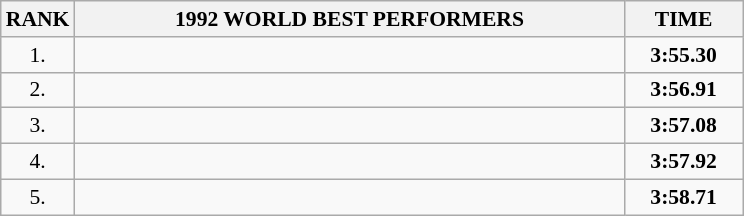<table class="wikitable" style="border-collapse: collapse; font-size: 90%;">
<tr>
<th>RANK</th>
<th align="center" style="width: 25em">1992 WORLD BEST PERFORMERS</th>
<th align="center" style="width: 5em">TIME</th>
</tr>
<tr>
<td align="center">1.</td>
<td></td>
<td align="center"><strong>3:55.30</strong></td>
</tr>
<tr>
<td align="center">2.</td>
<td></td>
<td align="center"><strong>3:56.91</strong></td>
</tr>
<tr>
<td align="center">3.</td>
<td></td>
<td align="center"><strong>3:57.08</strong></td>
</tr>
<tr>
<td align="center">4.</td>
<td></td>
<td align="center"><strong>3:57.92</strong></td>
</tr>
<tr>
<td align="center">5.</td>
<td></td>
<td align="center"><strong>3:58.71</strong></td>
</tr>
</table>
